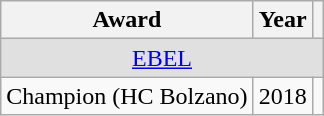<table class="wikitable">
<tr>
<th>Award</th>
<th>Year</th>
<th></th>
</tr>
<tr ALIGN="center" bgcolor="#e0e0e0">
<td colspan="3"><a href='#'>EBEL</a></td>
</tr>
<tr>
<td>Champion (HC Bolzano)</td>
<td>2018</td>
<td></td>
</tr>
</table>
